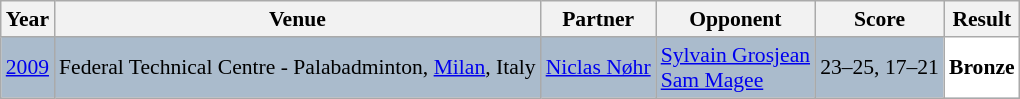<table class="sortable wikitable" style="font-size: 90%;">
<tr>
<th>Year</th>
<th>Venue</th>
<th>Partner</th>
<th>Opponent</th>
<th>Score</th>
<th>Result</th>
</tr>
<tr style="background:#AABBCC">
<td align="center"><a href='#'>2009</a></td>
<td align="left">Federal Technical Centre - Palabadminton, <a href='#'>Milan</a>, Italy</td>
<td align="left"> <a href='#'>Niclas Nøhr</a></td>
<td align="left"> <a href='#'>Sylvain Grosjean</a><br> <a href='#'>Sam Magee</a></td>
<td align="left">23–25, 17–21</td>
<td style="text-align:left; background:white"> <strong>Bronze</strong></td>
</tr>
</table>
